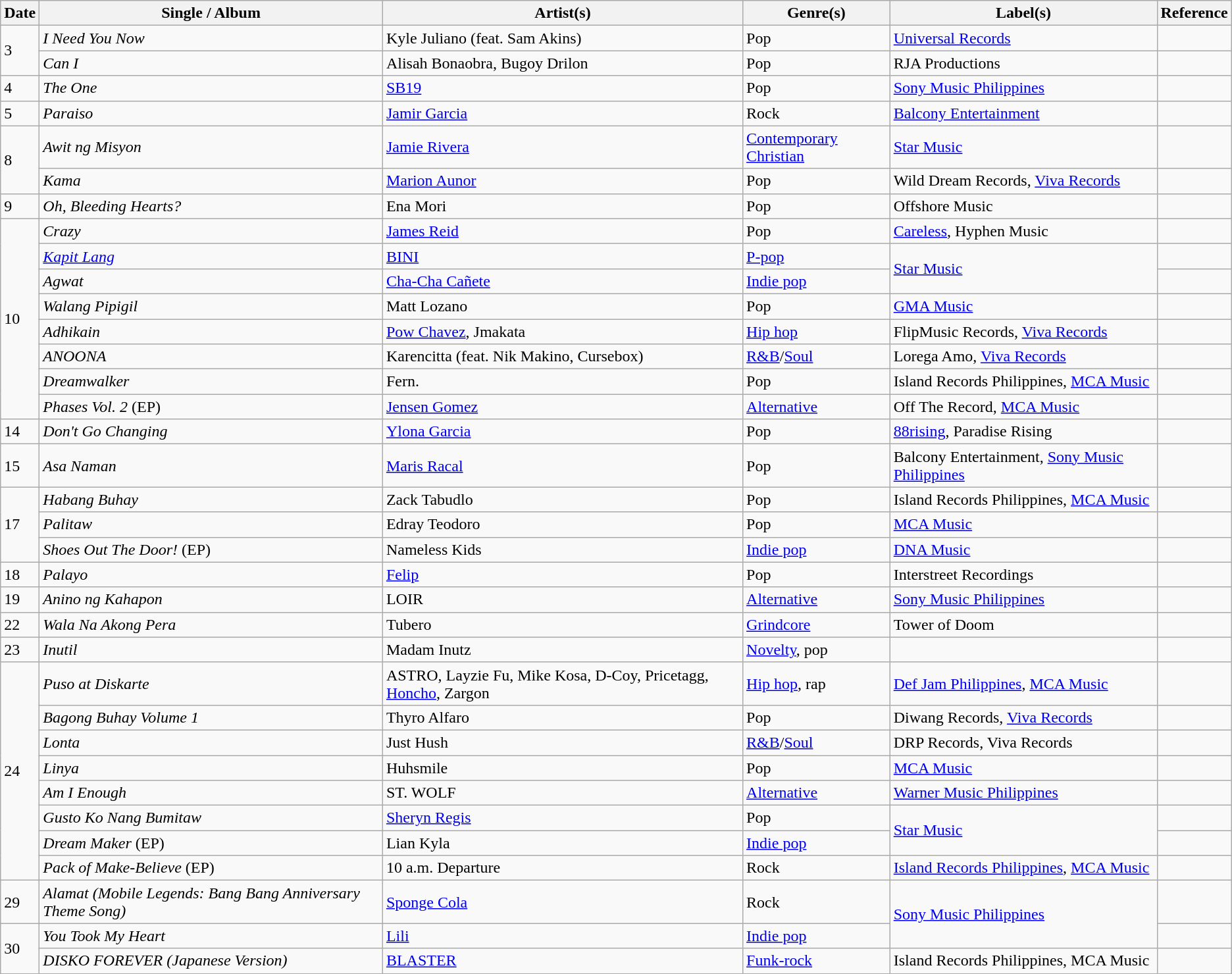<table class="wikitable">
<tr>
<th>Date</th>
<th>Single / Album</th>
<th>Artist(s)</th>
<th>Genre(s)</th>
<th>Label(s)</th>
<th>Reference</th>
</tr>
<tr>
<td rowspan="2">3</td>
<td><em>I Need You Now</em></td>
<td>Kyle Juliano (feat. Sam Akins)</td>
<td>Pop</td>
<td><a href='#'>Universal Records</a></td>
<td></td>
</tr>
<tr>
<td><em>Can I</em></td>
<td>Alisah Bonaobra, Bugoy Drilon</td>
<td>Pop</td>
<td>RJA Productions</td>
<td></td>
</tr>
<tr>
<td>4</td>
<td><em>The One</em></td>
<td><a href='#'>SB19</a></td>
<td>Pop</td>
<td><a href='#'>Sony Music Philippines</a></td>
<td></td>
</tr>
<tr>
<td>5</td>
<td><em>Paraiso</em></td>
<td><a href='#'>Jamir Garcia</a></td>
<td>Rock</td>
<td><a href='#'>Balcony Entertainment</a></td>
<td></td>
</tr>
<tr>
<td rowspan="2">8</td>
<td><em>Awit ng Misyon</em></td>
<td><a href='#'>Jamie Rivera</a></td>
<td><a href='#'>Contemporary Christian</a></td>
<td><a href='#'>Star Music</a></td>
<td></td>
</tr>
<tr>
<td><em>Kama</em></td>
<td><a href='#'>Marion Aunor</a></td>
<td>Pop</td>
<td>Wild Dream Records, <a href='#'>Viva Records</a></td>
<td></td>
</tr>
<tr>
<td>9</td>
<td><em>Oh, Bleeding Hearts?</em></td>
<td>Ena Mori</td>
<td>Pop</td>
<td>Offshore Music</td>
<td></td>
</tr>
<tr>
<td rowspan="8">10</td>
<td><em>Crazy</em></td>
<td><a href='#'>James Reid</a></td>
<td>Pop</td>
<td><a href='#'>Careless</a>, Hyphen Music</td>
<td></td>
</tr>
<tr>
<td><em><a href='#'>Kapit Lang</a></em></td>
<td><a href='#'>BINI</a></td>
<td><a href='#'>P-pop</a></td>
<td rowspan="2"><a href='#'>Star Music</a></td>
<td></td>
</tr>
<tr>
<td><em>Agwat</em></td>
<td><a href='#'>Cha-Cha Cañete</a></td>
<td><a href='#'>Indie pop</a></td>
<td></td>
</tr>
<tr>
<td><em>Walang Pipigil</em></td>
<td>Matt Lozano</td>
<td>Pop</td>
<td><a href='#'>GMA Music</a></td>
<td></td>
</tr>
<tr>
<td><em>Adhikain</em></td>
<td><a href='#'>Pow Chavez</a>, Jmakata</td>
<td><a href='#'>Hip hop</a></td>
<td>FlipMusic Records, <a href='#'>Viva Records</a></td>
<td></td>
</tr>
<tr>
<td><em>ANOONA</em></td>
<td>Karencitta (feat. Nik Makino, Cursebox)</td>
<td><a href='#'>R&B</a>/<a href='#'>Soul</a></td>
<td>Lorega Amo, <a href='#'>Viva Records</a></td>
<td></td>
</tr>
<tr>
<td><em>Dreamwalker</em></td>
<td>Fern.</td>
<td>Pop</td>
<td>Island Records Philippines, <a href='#'>MCA Music</a></td>
<td></td>
</tr>
<tr>
<td><em>Phases Vol. 2</em> (EP)</td>
<td><a href='#'>Jensen Gomez</a></td>
<td><a href='#'>Alternative</a></td>
<td>Off The Record, <a href='#'>MCA Music</a></td>
<td></td>
</tr>
<tr>
<td>14</td>
<td><em>Don't Go Changing</em></td>
<td><a href='#'>Ylona Garcia</a></td>
<td>Pop</td>
<td><a href='#'>88rising</a>, Paradise Rising</td>
<td></td>
</tr>
<tr>
<td>15</td>
<td><em>Asa Naman</em></td>
<td><a href='#'>Maris Racal</a></td>
<td>Pop</td>
<td>Balcony Entertainment, <a href='#'>Sony Music Philippines</a></td>
<td></td>
</tr>
<tr>
<td rowspan="3">17</td>
<td><em>Habang Buhay</em></td>
<td>Zack Tabudlo</td>
<td>Pop</td>
<td>Island Records Philippines, <a href='#'>MCA Music</a></td>
<td></td>
</tr>
<tr>
<td><em>Palitaw</em></td>
<td>Edray Teodoro</td>
<td>Pop</td>
<td><a href='#'>MCA Music</a></td>
<td></td>
</tr>
<tr>
<td><em>Shoes Out The Door!</em> (EP)</td>
<td>Nameless Kids</td>
<td><a href='#'>Indie pop</a></td>
<td><a href='#'>DNA Music</a></td>
<td></td>
</tr>
<tr>
<td>18</td>
<td><em>Palayo</em></td>
<td><a href='#'>Felip</a></td>
<td>Pop</td>
<td>Interstreet Recordings</td>
<td></td>
</tr>
<tr>
<td>19</td>
<td><em>Anino ng Kahapon</em></td>
<td>LOIR</td>
<td><a href='#'>Alternative</a></td>
<td><a href='#'>Sony Music Philippines</a></td>
<td></td>
</tr>
<tr>
<td>22</td>
<td><em>Wala Na Akong Pera</em></td>
<td>Tubero</td>
<td><a href='#'>Grindcore</a></td>
<td>Tower of Doom</td>
<td></td>
</tr>
<tr>
<td>23</td>
<td><em>Inutil</em></td>
<td>Madam Inutz</td>
<td><a href='#'>Novelty</a>, pop</td>
<td></td>
<td></td>
</tr>
<tr>
<td rowspan="8">24</td>
<td><em>Puso at Diskarte</em></td>
<td>ASTRO, Layzie Fu, Mike Kosa, D-Coy, Pricetagg, <a href='#'>Honcho</a>, Zargon</td>
<td><a href='#'>Hip hop</a>, rap</td>
<td><a href='#'>Def Jam Philippines</a>, <a href='#'>MCA Music</a></td>
<td></td>
</tr>
<tr>
<td><em>Bagong Buhay Volume 1</em></td>
<td>Thyro Alfaro</td>
<td>Pop</td>
<td>Diwang Records, <a href='#'>Viva Records</a></td>
<td></td>
</tr>
<tr>
<td><em>Lonta</em></td>
<td>Just Hush</td>
<td><a href='#'>R&B</a>/<a href='#'>Soul</a></td>
<td>DRP Records, Viva Records</td>
<td></td>
</tr>
<tr>
<td><em>Linya</em></td>
<td>Huhsmile</td>
<td>Pop</td>
<td><a href='#'>MCA Music</a></td>
<td></td>
</tr>
<tr>
<td><em>Am I Enough</em></td>
<td>ST. WOLF</td>
<td><a href='#'>Alternative</a></td>
<td><a href='#'>Warner Music Philippines</a></td>
<td></td>
</tr>
<tr>
<td><em>Gusto Ko Nang Bumitaw</em></td>
<td><a href='#'>Sheryn Regis</a></td>
<td>Pop</td>
<td rowspan="2"><a href='#'>Star Music</a></td>
<td></td>
</tr>
<tr>
<td><em>Dream Maker</em> (EP)</td>
<td>Lian Kyla</td>
<td><a href='#'>Indie pop</a></td>
<td></td>
</tr>
<tr>
<td><em>Pack of Make-Believe</em> (EP)</td>
<td>10 a.m. Departure</td>
<td>Rock</td>
<td><a href='#'>Island Records Philippines</a>, <a href='#'>MCA Music</a></td>
<td></td>
</tr>
<tr>
<td>29</td>
<td><em>Alamat (Mobile Legends: Bang Bang Anniversary Theme Song)</em></td>
<td><a href='#'>Sponge Cola</a></td>
<td>Rock</td>
<td rowspan="2"><a href='#'>Sony Music Philippines</a></td>
<td></td>
</tr>
<tr>
<td rowspan="2">30</td>
<td><em>You Took My Heart</em></td>
<td><a href='#'>Lili</a></td>
<td><a href='#'>Indie pop</a></td>
<td></td>
</tr>
<tr>
<td><em>DISKO FOREVER (Japanese Version)</em></td>
<td><a href='#'>BLASTER</a></td>
<td><a href='#'>Funk-rock</a></td>
<td>Island Records Philippines, MCA Music</td>
<td></td>
</tr>
</table>
